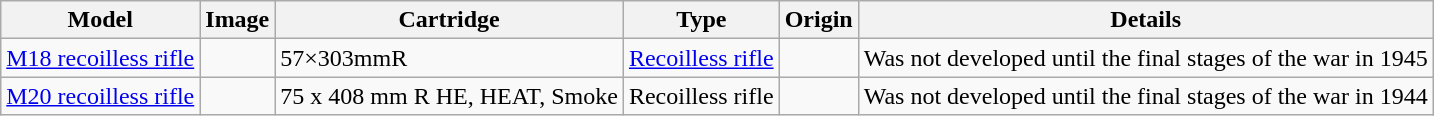<table class="wikitable">
<tr>
<th>Model</th>
<th>Image</th>
<th>Cartridge</th>
<th>Type</th>
<th>Origin</th>
<th>Details</th>
</tr>
<tr>
<td><a href='#'>M18 recoilless rifle</a></td>
<td></td>
<td>57×303mmR</td>
<td><a href='#'>Recoilless rifle</a></td>
<td></td>
<td>Was not developed until the final stages of the war in 1945</td>
</tr>
<tr>
<td><a href='#'>M20 recoilless rifle</a></td>
<td></td>
<td>75 x 408 mm R HE, HEAT, Smoke</td>
<td>Recoilless rifle</td>
<td></td>
<td>Was not developed until the final stages of the war in 1944</td>
</tr>
</table>
